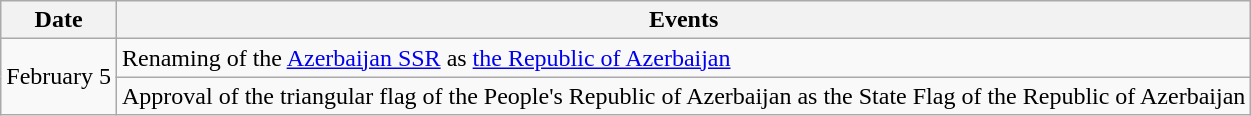<table class="wikitable">
<tr>
<th>Date</th>
<th>Events</th>
</tr>
<tr>
<td rowspan="2">February 5</td>
<td>Renaming of the <a href='#'>Azerbaijan SSR</a> as <a href='#'>the Republic of Azerbaijan</a></td>
</tr>
<tr>
<td>Approval of the triangular flag of the People's Republic of Azerbaijan as the State Flag of the Republic of Azerbaijan</td>
</tr>
</table>
